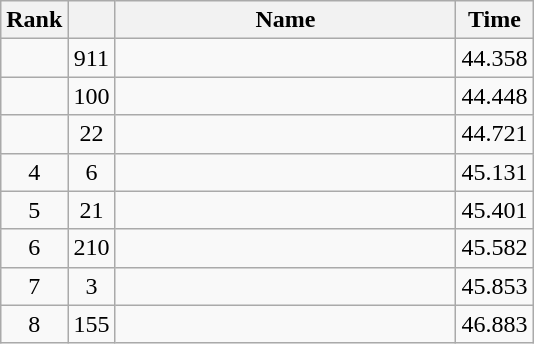<table class="sortable wikitable" style="text-align:center;">
<tr>
<th width="30">Rank</th>
<th width="20"></th>
<th width="220">Name</th>
<th width="30">Time</th>
</tr>
<tr>
<td></td>
<td>911</td>
<td align="left"></td>
<td>44.358</td>
</tr>
<tr>
<td></td>
<td>100</td>
<td align="left"></td>
<td>44.448</td>
</tr>
<tr>
<td></td>
<td>22</td>
<td align="left"></td>
<td>44.721</td>
</tr>
<tr>
<td>4</td>
<td>6</td>
<td align="left"></td>
<td>45.131</td>
</tr>
<tr>
<td>5</td>
<td>21</td>
<td align="left"></td>
<td>45.401</td>
</tr>
<tr>
<td>6</td>
<td>210</td>
<td align="left"></td>
<td>45.582</td>
</tr>
<tr>
<td>7</td>
<td>3</td>
<td align="left"></td>
<td>45.853</td>
</tr>
<tr>
<td>8</td>
<td>155</td>
<td align="left"></td>
<td>46.883</td>
</tr>
</table>
